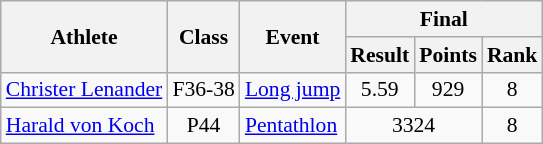<table class=wikitable style="font-size:90%">
<tr>
<th rowspan="2">Athlete</th>
<th rowspan="2">Class</th>
<th rowspan="2">Event</th>
<th colspan="3">Final</th>
</tr>
<tr>
<th>Result</th>
<th>Points</th>
<th>Rank</th>
</tr>
<tr>
<td><a href='#'>Christer Lenander</a></td>
<td style="text-align:center;">F36-38</td>
<td><a href='#'>Long jump</a></td>
<td style="text-align:center;">5.59</td>
<td style="text-align:center;">929</td>
<td style="text-align:center;">8</td>
</tr>
<tr>
<td><a href='#'>Harald von Koch</a></td>
<td style="text-align:center;">P44</td>
<td><a href='#'>Pentathlon</a></td>
<td style="text-align:center;" colspan="2">3324</td>
<td style="text-align:center;">8</td>
</tr>
</table>
